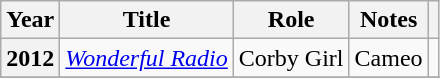<table class="wikitable sortable plainrowheaders">
<tr>
<th scope="col">Year</th>
<th scope="col">Title</th>
<th scope="col">Role</th>
<th scope="col">Notes</th>
<th scope="col" class="unsortable"></th>
</tr>
<tr>
<th scope="row">2012</th>
<td><em><a href='#'>Wonderful Radio</a></em></td>
<td>Corby Girl</td>
<td>Cameo</td>
<td></td>
</tr>
<tr>
</tr>
</table>
